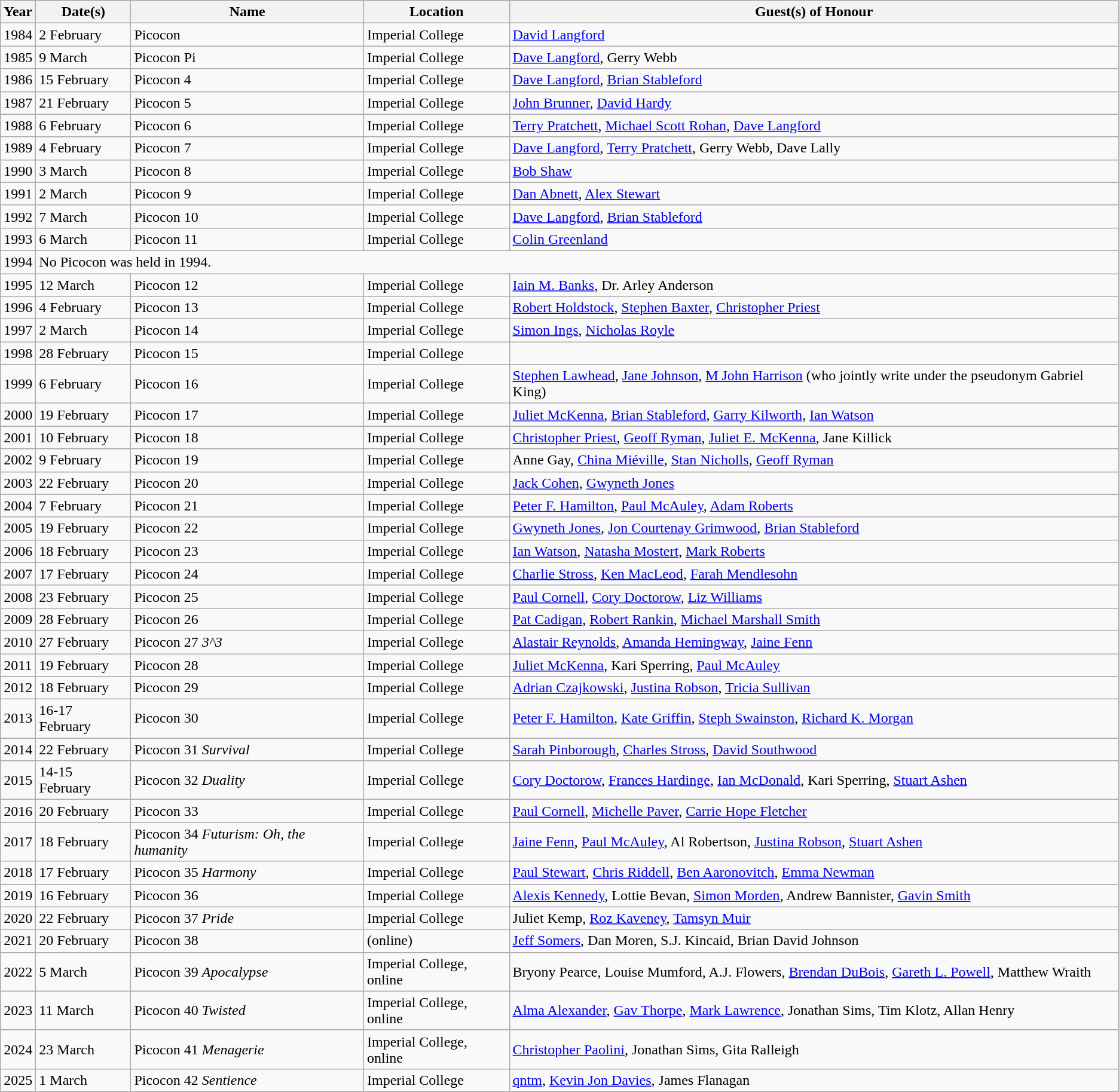<table class="wikitable">
<tr>
<th>Year</th>
<th>Date(s)</th>
<th>Name</th>
<th>Location</th>
<th>Guest(s) of Honour</th>
</tr>
<tr>
<td>1984</td>
<td>2 February</td>
<td>Picocon</td>
<td>Imperial College</td>
<td><a href='#'>David Langford</a></td>
</tr>
<tr>
<td>1985</td>
<td>9 March</td>
<td>Picocon Pi</td>
<td>Imperial College</td>
<td><a href='#'>Dave Langford</a>, Gerry Webb</td>
</tr>
<tr>
<td>1986</td>
<td>15 February</td>
<td>Picocon 4</td>
<td>Imperial College</td>
<td><a href='#'>Dave Langford</a>, <a href='#'>Brian Stableford</a></td>
</tr>
<tr>
<td>1987</td>
<td>21 February</td>
<td>Picocon 5</td>
<td>Imperial College</td>
<td><a href='#'>John Brunner</a>, <a href='#'>David Hardy</a></td>
</tr>
<tr>
<td>1988</td>
<td>6 February</td>
<td>Picocon 6</td>
<td>Imperial College</td>
<td><a href='#'>Terry Pratchett</a>, <a href='#'>Michael Scott Rohan</a>, <a href='#'>Dave Langford</a></td>
</tr>
<tr>
<td>1989</td>
<td>4 February</td>
<td>Picocon 7</td>
<td>Imperial College</td>
<td><a href='#'>Dave Langford</a>, <a href='#'>Terry Pratchett</a>, Gerry Webb, Dave Lally</td>
</tr>
<tr>
<td>1990</td>
<td>3 March</td>
<td>Picocon 8</td>
<td>Imperial College</td>
<td><a href='#'>Bob Shaw</a></td>
</tr>
<tr>
<td>1991</td>
<td>2 March</td>
<td>Picocon 9</td>
<td>Imperial College</td>
<td><a href='#'>Dan Abnett</a>, <a href='#'>Alex Stewart</a></td>
</tr>
<tr>
<td>1992</td>
<td>7 March</td>
<td>Picocon 10</td>
<td>Imperial College</td>
<td><a href='#'>Dave Langford</a>, <a href='#'>Brian Stableford</a></td>
</tr>
<tr>
<td>1993</td>
<td>6 March</td>
<td>Picocon  11</td>
<td>Imperial College</td>
<td><a href='#'>Colin Greenland</a></td>
</tr>
<tr>
<td>1994</td>
<td colspan="4">No Picocon was held in 1994.</td>
</tr>
<tr>
<td>1995</td>
<td>12 March</td>
<td>Picocon 12</td>
<td>Imperial College</td>
<td><a href='#'>Iain M. Banks</a>, Dr. Arley Anderson</td>
</tr>
<tr>
<td>1996</td>
<td>4 February</td>
<td>Picocon 13</td>
<td>Imperial College</td>
<td><a href='#'>Robert Holdstock</a>, <a href='#'>Stephen Baxter</a>, <a href='#'>Christopher Priest</a></td>
</tr>
<tr>
<td>1997</td>
<td>2 March</td>
<td>Picocon 14</td>
<td>Imperial College</td>
<td><a href='#'>Simon Ings</a>, <a href='#'>Nicholas Royle</a></td>
</tr>
<tr>
<td>1998</td>
<td>28 February</td>
<td>Picocon 15</td>
<td>Imperial College</td>
<td></td>
</tr>
<tr>
<td>1999</td>
<td>6 February</td>
<td>Picocon 16</td>
<td>Imperial College</td>
<td><a href='#'>Stephen Lawhead</a>, <a href='#'>Jane Johnson</a>, <a href='#'>M John Harrison</a> (who jointly write under the pseudonym Gabriel King)</td>
</tr>
<tr>
<td>2000</td>
<td>19 February</td>
<td>Picocon 17</td>
<td>Imperial College</td>
<td><a href='#'>Juliet McKenna</a>, <a href='#'>Brian Stableford</a>, <a href='#'>Garry Kilworth</a>, <a href='#'>Ian Watson</a></td>
</tr>
<tr>
<td>2001</td>
<td>10 February</td>
<td>Picocon 18</td>
<td>Imperial College</td>
<td><a href='#'>Christopher Priest</a>, <a href='#'>Geoff Ryman</a>, <a href='#'>Juliet E. McKenna</a>, Jane Killick</td>
</tr>
<tr>
<td>2002</td>
<td>9 February</td>
<td>Picocon 19</td>
<td>Imperial College</td>
<td>Anne Gay, <a href='#'>China Miéville</a>, <a href='#'>Stan Nicholls</a>, <a href='#'>Geoff Ryman</a></td>
</tr>
<tr>
<td>2003</td>
<td>22 February</td>
<td>Picocon 20</td>
<td>Imperial College</td>
<td><a href='#'>Jack Cohen</a>, <a href='#'>Gwyneth Jones</a></td>
</tr>
<tr>
<td>2004</td>
<td>7 February</td>
<td>Picocon 21</td>
<td>Imperial College</td>
<td><a href='#'>Peter F. Hamilton</a>, <a href='#'>Paul McAuley</a>, <a href='#'>Adam Roberts</a></td>
</tr>
<tr>
<td>2005</td>
<td>19 February</td>
<td>Picocon 22</td>
<td>Imperial College</td>
<td><a href='#'>Gwyneth Jones</a>, <a href='#'>Jon Courtenay Grimwood</a>, <a href='#'>Brian Stableford</a></td>
</tr>
<tr>
<td>2006</td>
<td>18 February</td>
<td>Picocon 23 </td>
<td>Imperial College</td>
<td><a href='#'>Ian Watson</a>, <a href='#'>Natasha Mostert</a>, <a href='#'>Mark Roberts</a></td>
</tr>
<tr>
<td>2007</td>
<td>17 February</td>
<td>Picocon 24</td>
<td>Imperial College</td>
<td><a href='#'>Charlie Stross</a>, <a href='#'>Ken MacLeod</a>, <a href='#'>Farah Mendlesohn</a></td>
</tr>
<tr>
<td>2008</td>
<td>23 February</td>
<td>Picocon 25</td>
<td>Imperial College</td>
<td><a href='#'>Paul Cornell</a>, <a href='#'>Cory Doctorow</a>, <a href='#'>Liz Williams</a></td>
</tr>
<tr>
<td>2009</td>
<td>28 February</td>
<td>Picocon 26</td>
<td>Imperial College</td>
<td><a href='#'>Pat Cadigan</a>, <a href='#'>Robert Rankin</a>, <a href='#'>Michael Marshall Smith</a></td>
</tr>
<tr>
<td>2010</td>
<td>27 February</td>
<td>Picocon 27 <em>3^3</em></td>
<td>Imperial College</td>
<td><a href='#'>Alastair Reynolds</a>, <a href='#'>Amanda Hemingway</a>, <a href='#'>Jaine Fenn</a></td>
</tr>
<tr>
<td>2011</td>
<td>19 February</td>
<td>Picocon 28</td>
<td>Imperial College</td>
<td><a href='#'>Juliet McKenna</a>, Kari Sperring, <a href='#'>Paul McAuley</a></td>
</tr>
<tr>
<td>2012</td>
<td>18 February</td>
<td>Picocon 29</td>
<td>Imperial College</td>
<td><a href='#'>Adrian Czajkowski</a>, <a href='#'>Justina Robson</a>, <a href='#'>Tricia Sullivan</a></td>
</tr>
<tr>
<td>2013</td>
<td>16-17 February</td>
<td>Picocon 30 </td>
<td>Imperial College</td>
<td><a href='#'>Peter F. Hamilton</a>, <a href='#'>Kate Griffin</a>, <a href='#'>Steph Swainston</a>, <a href='#'>Richard K. Morgan</a></td>
</tr>
<tr>
<td>2014</td>
<td>22 February</td>
<td>Picocon 31 <em>Survival</em></td>
<td>Imperial College</td>
<td><a href='#'>Sarah Pinborough</a>, <a href='#'>Charles Stross</a>, <a href='#'>David Southwood</a></td>
</tr>
<tr>
<td>2015</td>
<td>14-15 February</td>
<td>Picocon 32 <em>Duality</em></td>
<td>Imperial College</td>
<td><a href='#'>Cory Doctorow</a>, <a href='#'>Frances Hardinge</a>, <a href='#'>Ian McDonald</a>, Kari Sperring, <a href='#'>Stuart Ashen</a></td>
</tr>
<tr>
<td>2016</td>
<td>20 February</td>
<td>Picocon 33 </td>
<td>Imperial College</td>
<td><a href='#'>Paul Cornell</a>, <a href='#'>Michelle Paver</a>, <a href='#'>Carrie Hope Fletcher</a></td>
</tr>
<tr>
<td>2017</td>
<td>18 February</td>
<td>Picocon 34 <em>Futurism: Oh, the humanity</em></td>
<td>Imperial College</td>
<td><a href='#'>Jaine Fenn</a>, <a href='#'>Paul McAuley</a>, Al Robertson, <a href='#'>Justina Robson</a>, <a href='#'>Stuart Ashen</a></td>
</tr>
<tr>
<td>2018</td>
<td>17 February</td>
<td>Picocon 35 <em>Harmony</em></td>
<td>Imperial College</td>
<td><a href='#'>Paul Stewart</a>, <a href='#'>Chris Riddell</a>, <a href='#'>Ben Aaronovitch</a>, <a href='#'>Emma Newman</a></td>
</tr>
<tr>
<td>2019</td>
<td>16 February</td>
<td>Picocon 36</td>
<td>Imperial College</td>
<td><a href='#'>Alexis Kennedy</a>, Lottie Bevan, <a href='#'>Simon Morden</a>,  Andrew Bannister, <a href='#'>Gavin Smith</a></td>
</tr>
<tr>
<td>2020</td>
<td>22 February</td>
<td>Picocon 37 <em>Pride</em></td>
<td>Imperial College</td>
<td>Juliet Kemp, <a href='#'>Roz Kaveney</a>, <a href='#'>Tamsyn Muir</a></td>
</tr>
<tr>
<td>2021</td>
<td>20 February</td>
<td>Picocon 38 <em><automata></em></td>
<td>(online)</td>
<td><a href='#'>Jeff Somers</a>, Dan Moren, S.J. Kincaid, Brian David Johnson</td>
</tr>
<tr>
<td>2022</td>
<td>5 March</td>
<td>Picocon 39 <em>Apocalypse</em></td>
<td>Imperial College, online</td>
<td>Bryony Pearce, Louise Mumford, A.J. Flowers, <a href='#'>Brendan DuBois</a>, <a href='#'>Gareth L. Powell</a>, Matthew Wraith</td>
</tr>
<tr>
<td>2023</td>
<td>11 March</td>
<td>Picocon 40 <em>Twisted</em></td>
<td>Imperial College, online</td>
<td><a href='#'>Alma Alexander</a>, <a href='#'>Gav Thorpe</a>, <a href='#'>Mark Lawrence</a>, Jonathan Sims, Tim Klotz, Allan Henry</td>
</tr>
<tr>
<td>2024</td>
<td>23 March</td>
<td>Picocon 41 <em>Menagerie</em></td>
<td>Imperial College, online</td>
<td><a href='#'>Christopher Paolini</a>, Jonathan Sims, Gita Ralleigh</td>
</tr>
<tr>
<td>2025</td>
<td>1 March</td>
<td>Picocon 42 <em>Sentience</em></td>
<td>Imperial College</td>
<td><a href='#'>qntm</a>, <a href='#'>Kevin Jon Davies</a>, James Flanagan</td>
</tr>
</table>
